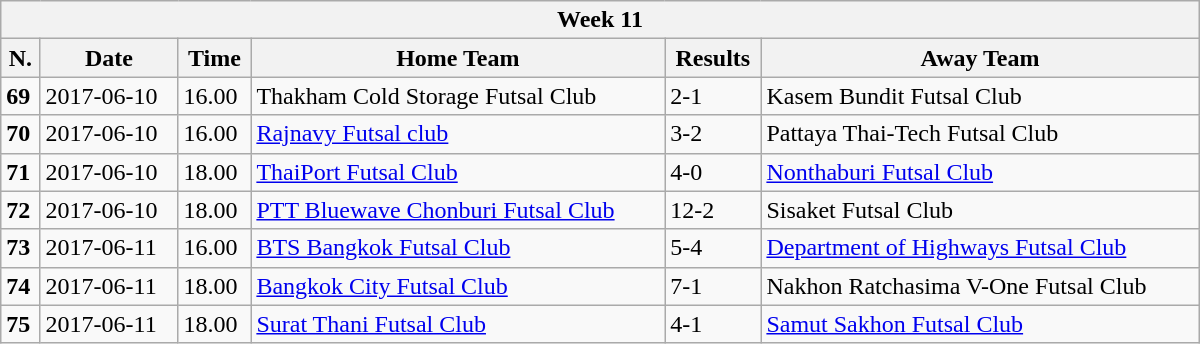<table class="wikitable mw-collapsible mw-collapsed" style="min-width:50em">
<tr>
<th colspan="6">Week 11</th>
</tr>
<tr>
<th>N.</th>
<th>Date</th>
<th>Time</th>
<th>Home Team</th>
<th>Results</th>
<th>Away Team</th>
</tr>
<tr>
<td><strong>69</strong></td>
<td>2017-06-10</td>
<td>16.00</td>
<td>Thakham Cold Storage Futsal Club</td>
<td>2-1</td>
<td>Kasem Bundit Futsal Club</td>
</tr>
<tr>
<td><strong>70</strong></td>
<td>2017-06-10</td>
<td>16.00</td>
<td><a href='#'>Rajnavy Futsal club</a></td>
<td>3-2</td>
<td>Pattaya Thai-Tech Futsal Club</td>
</tr>
<tr>
<td><strong>71</strong></td>
<td>2017-06-10</td>
<td>18.00</td>
<td><a href='#'>ThaiPort Futsal Club</a></td>
<td>4-0</td>
<td><a href='#'>Nonthaburi Futsal Club</a></td>
</tr>
<tr>
<td><strong>72</strong></td>
<td>2017-06-10</td>
<td>18.00</td>
<td><a href='#'>PTT Bluewave Chonburi Futsal Club</a></td>
<td>12-2</td>
<td>Sisaket Futsal Club</td>
</tr>
<tr>
<td><strong>73</strong></td>
<td>2017-06-11</td>
<td>16.00</td>
<td><a href='#'>BTS Bangkok Futsal Club</a></td>
<td>5-4</td>
<td><a href='#'>Department of Highways Futsal Club</a></td>
</tr>
<tr>
<td><strong>74</strong></td>
<td>2017-06-11</td>
<td>18.00</td>
<td><a href='#'>Bangkok City Futsal Club</a></td>
<td>7-1</td>
<td>Nakhon Ratchasima V-One Futsal Club</td>
</tr>
<tr>
<td><strong>75</strong></td>
<td>2017-06-11</td>
<td>18.00</td>
<td><a href='#'>Surat Thani Futsal Club</a></td>
<td>4-1</td>
<td><a href='#'>Samut Sakhon Futsal Club</a></td>
</tr>
</table>
